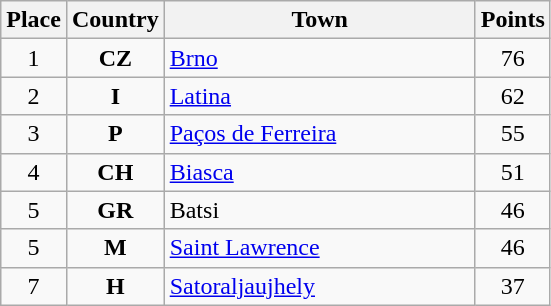<table class="wikitable" style="text-align;">
<tr>
<th width="25">Place</th>
<th width="25">Country</th>
<th width="200">Town</th>
<th width="25">Points</th>
</tr>
<tr>
<td align="center">1</td>
<td align="center"><strong>CZ</strong></td>
<td align="left"><a href='#'>Brno</a></td>
<td align="center">76</td>
</tr>
<tr>
<td align="center">2</td>
<td align="center"><strong>I</strong></td>
<td align="left"><a href='#'>Latina</a></td>
<td align="center">62</td>
</tr>
<tr>
<td align="center">3</td>
<td align="center"><strong>P</strong></td>
<td align="left"><a href='#'>Paços de Ferreira</a></td>
<td align="center">55</td>
</tr>
<tr>
<td align="center">4</td>
<td align="center"><strong>CH</strong></td>
<td align="left"><a href='#'>Biasca</a></td>
<td align="center">51</td>
</tr>
<tr>
<td align="center">5</td>
<td align="center"><strong>GR</strong></td>
<td align="left">Batsi</td>
<td align="center">46</td>
</tr>
<tr>
<td align="center">5</td>
<td align="center"><strong>M</strong></td>
<td align="left"><a href='#'>Saint Lawrence</a></td>
<td align="center">46</td>
</tr>
<tr>
<td align="center">7</td>
<td align="center"><strong>H</strong></td>
<td align="left"><a href='#'>Satoraljaujhely</a></td>
<td align="center">37</td>
</tr>
</table>
